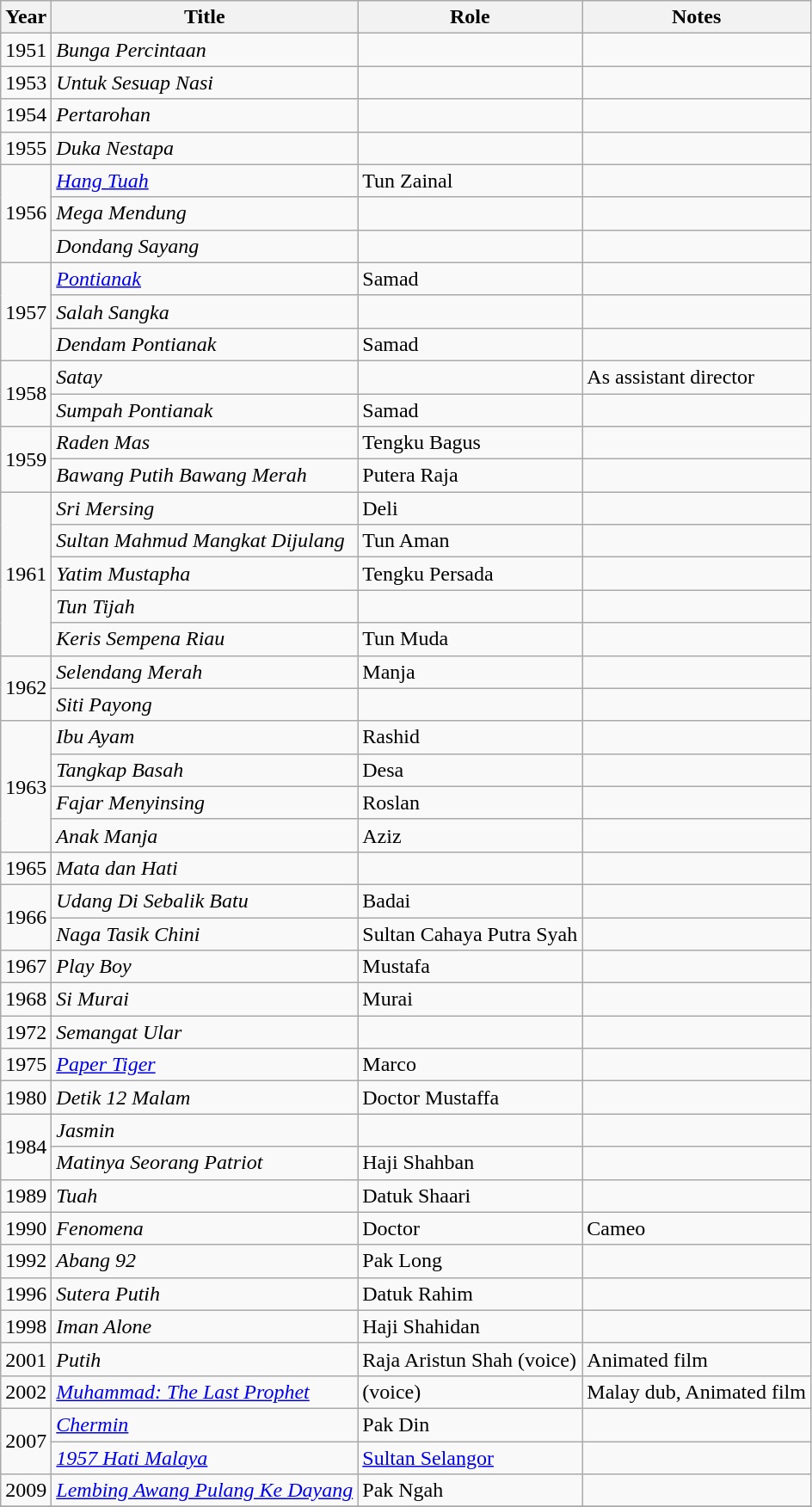<table class="wikitable">
<tr>
<th>Year</th>
<th>Title</th>
<th>Role</th>
<th>Notes</th>
</tr>
<tr>
<td>1951</td>
<td><em>Bunga Percintaan</em></td>
<td></td>
<td></td>
</tr>
<tr>
<td>1953</td>
<td><em>Untuk Sesuap Nasi</em></td>
<td></td>
<td></td>
</tr>
<tr>
<td>1954</td>
<td><em>Pertarohan</em></td>
<td></td>
<td></td>
</tr>
<tr>
<td>1955</td>
<td><em>Duka Nestapa</em></td>
<td></td>
<td></td>
</tr>
<tr>
<td rowspan="3">1956</td>
<td><em><a href='#'>Hang Tuah</a></em></td>
<td>Tun Zainal</td>
<td></td>
</tr>
<tr>
<td><em>Mega Mendung</em></td>
<td></td>
<td></td>
</tr>
<tr>
<td><em>Dondang Sayang</em></td>
<td></td>
<td></td>
</tr>
<tr>
<td rowspan="3">1957</td>
<td><em><a href='#'>Pontianak</a></em></td>
<td>Samad</td>
<td></td>
</tr>
<tr>
<td><em>Salah Sangka</em></td>
<td></td>
<td></td>
</tr>
<tr>
<td><em>Dendam Pontianak</em></td>
<td>Samad</td>
<td></td>
</tr>
<tr>
<td rowspan="2">1958</td>
<td><em>Satay</em></td>
<td></td>
<td>As assistant director</td>
</tr>
<tr>
<td><em>Sumpah Pontianak</em></td>
<td>Samad</td>
<td></td>
</tr>
<tr>
<td rowspan="2">1959</td>
<td><em>Raden Mas</em></td>
<td>Tengku Bagus</td>
<td></td>
</tr>
<tr>
<td><em>Bawang Putih Bawang Merah</em></td>
<td>Putera Raja</td>
<td></td>
</tr>
<tr>
<td rowspan="5">1961</td>
<td><em>Sri Mersing</em></td>
<td>Deli</td>
<td></td>
</tr>
<tr>
<td><em>Sultan Mahmud Mangkat Dijulang</em></td>
<td>Tun Aman</td>
<td></td>
</tr>
<tr>
<td><em>Yatim Mustapha</em></td>
<td>Tengku Persada</td>
<td></td>
</tr>
<tr>
<td><em>Tun Tijah</em></td>
<td></td>
<td></td>
</tr>
<tr>
<td><em>Keris Sempena Riau</em></td>
<td>Tun Muda</td>
<td></td>
</tr>
<tr>
<td rowspan="2">1962</td>
<td><em>Selendang Merah</em></td>
<td>Manja</td>
<td></td>
</tr>
<tr>
<td><em>Siti Payong</em></td>
<td></td>
<td></td>
</tr>
<tr>
<td rowspan="4">1963</td>
<td><em>Ibu Ayam</em></td>
<td>Rashid</td>
<td></td>
</tr>
<tr>
<td><em>Tangkap Basah</em></td>
<td>Desa</td>
<td></td>
</tr>
<tr>
<td><em>Fajar Menyinsing</em></td>
<td>Roslan</td>
<td></td>
</tr>
<tr>
<td><em>Anak Manja</em></td>
<td>Aziz</td>
<td></td>
</tr>
<tr>
<td>1965</td>
<td><em>Mata dan Hati</em></td>
<td></td>
<td></td>
</tr>
<tr>
<td rowspan="2">1966</td>
<td><em>Udang Di Sebalik Batu</em></td>
<td>Badai</td>
<td></td>
</tr>
<tr>
<td><em>Naga Tasik Chini</em></td>
<td>Sultan Cahaya Putra Syah</td>
<td></td>
</tr>
<tr>
<td>1967</td>
<td><em>Play Boy</em></td>
<td>Mustafa</td>
<td></td>
</tr>
<tr>
<td>1968</td>
<td><em>Si Murai</em></td>
<td>Murai</td>
<td></td>
</tr>
<tr>
<td>1972</td>
<td><em>Semangat Ular</em></td>
<td></td>
<td></td>
</tr>
<tr>
<td>1975</td>
<td><em><a href='#'>Paper Tiger</a></em></td>
<td>Marco</td>
<td></td>
</tr>
<tr>
<td>1980</td>
<td><em>Detik 12 Malam</em></td>
<td>Doctor Mustaffa</td>
<td></td>
</tr>
<tr>
<td rowspan="2">1984</td>
<td><em>Jasmin</em></td>
<td></td>
<td></td>
</tr>
<tr>
<td><em>Matinya Seorang Patriot</em></td>
<td>Haji Shahban</td>
<td></td>
</tr>
<tr>
<td>1989</td>
<td><em>Tuah</em></td>
<td>Datuk Shaari</td>
<td></td>
</tr>
<tr>
<td>1990</td>
<td><em>Fenomena</em></td>
<td>Doctor</td>
<td>Cameo</td>
</tr>
<tr>
<td>1992</td>
<td><em>Abang 92</em></td>
<td>Pak Long</td>
<td></td>
</tr>
<tr>
<td>1996</td>
<td><em>Sutera Putih</em></td>
<td>Datuk Rahim</td>
<td></td>
</tr>
<tr>
<td>1998</td>
<td><em>Iman Alone</em></td>
<td>Haji Shahidan</td>
<td></td>
</tr>
<tr>
<td>2001</td>
<td><em>Putih</em></td>
<td>Raja Aristun Shah (voice)</td>
<td>Animated film</td>
</tr>
<tr>
<td>2002</td>
<td><em><a href='#'>Muhammad: The Last Prophet</a></em></td>
<td>(voice)</td>
<td>Malay dub, Animated film</td>
</tr>
<tr>
<td rowspan="2">2007</td>
<td><em><a href='#'>Chermin</a></em></td>
<td>Pak Din</td>
<td></td>
</tr>
<tr>
<td><em><a href='#'>1957 Hati Malaya</a></em></td>
<td><a href='#'>Sultan Selangor</a></td>
<td></td>
</tr>
<tr>
<td>2009</td>
<td><em><a href='#'>Lembing Awang Pulang Ke Dayang</a></em></td>
<td>Pak Ngah</td>
<td></td>
</tr>
<tr>
</tr>
</table>
